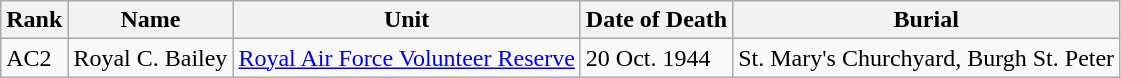<table class="wikitable">
<tr>
<th>Rank</th>
<th>Name</th>
<th>Unit</th>
<th>Date of Death</th>
<th>Burial</th>
</tr>
<tr>
<td>AC2</td>
<td>Royal C. Bailey</td>
<td><a href='#'>Royal Air Force Volunteer Reserve</a></td>
<td>20 Oct. 1944</td>
<td>St. Mary's Churchyard, Burgh St. Peter</td>
</tr>
</table>
